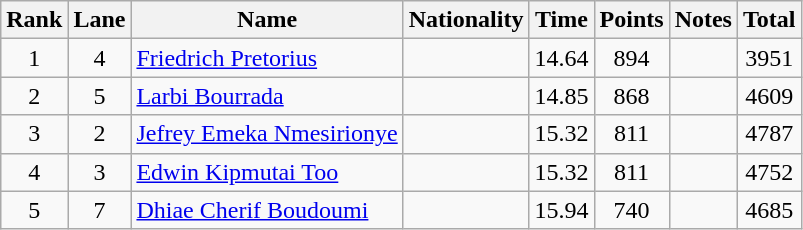<table class="wikitable sortable" style="text-align:center">
<tr>
<th>Rank</th>
<th>Lane</th>
<th>Name</th>
<th>Nationality</th>
<th>Time</th>
<th>Points</th>
<th>Notes</th>
<th>Total</th>
</tr>
<tr>
<td>1</td>
<td>4</td>
<td align="left"><a href='#'>Friedrich Pretorius</a></td>
<td align=left></td>
<td>14.64</td>
<td>894</td>
<td></td>
<td>3951</td>
</tr>
<tr>
<td>2</td>
<td>5</td>
<td align="left"><a href='#'>Larbi Bourrada</a></td>
<td align=left></td>
<td>14.85</td>
<td>868</td>
<td></td>
<td>4609</td>
</tr>
<tr>
<td>3</td>
<td>2</td>
<td align="left"><a href='#'>Jefrey Emeka Nmesirionye</a></td>
<td align=left></td>
<td>15.32</td>
<td>811</td>
<td></td>
<td>4787</td>
</tr>
<tr>
<td>4</td>
<td>3</td>
<td align="left"><a href='#'>Edwin Kipmutai Too</a></td>
<td align=left></td>
<td>15.32</td>
<td>811</td>
<td></td>
<td>4752</td>
</tr>
<tr>
<td>5</td>
<td>7</td>
<td align="left"><a href='#'>Dhiae Cherif Boudoumi</a></td>
<td align=left></td>
<td>15.94</td>
<td>740</td>
<td></td>
<td>4685</td>
</tr>
</table>
